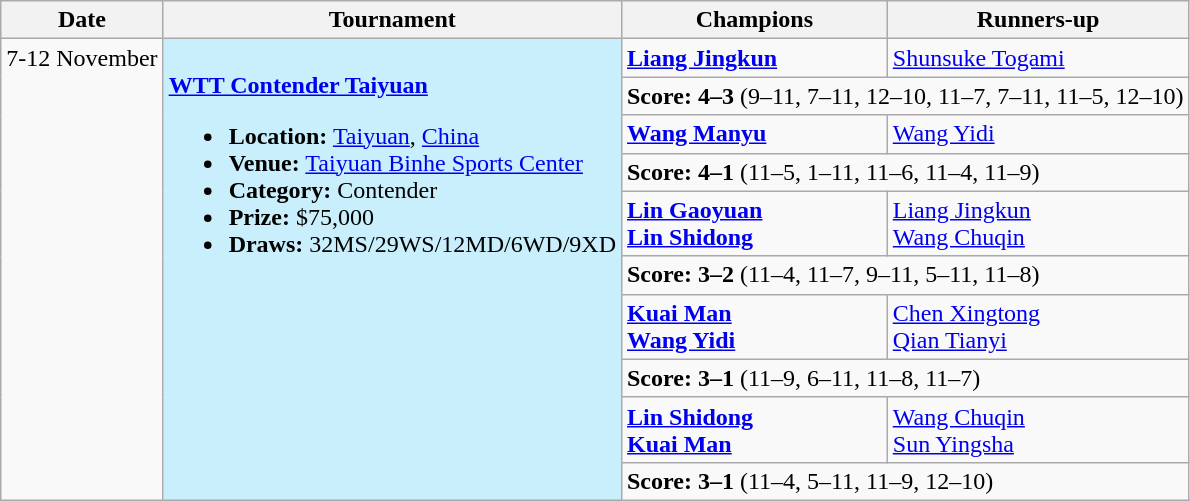<table class="wikitable">
<tr>
<th scope=col>Date</th>
<th scope=col>Tournament</th>
<th scope=col>Champions</th>
<th scope=col>Runners-up</th>
</tr>
<tr valign=top>
<td rowspan=10>7-12 November</td>
<td style="background:#C9EFFC;" rowspan="10"><br><strong><a href='#'>WTT Contender Taiyuan</a></strong><ul><li><strong>Location:</strong> <a href='#'>Taiyuan</a>, <a href='#'>China</a></li><li><strong>Venue:</strong> <a href='#'>Taiyuan Binhe Sports Center</a></li><li><strong>Category:</strong> Contender</li><li><strong>Prize:</strong> $75,000</li><li><strong>Draws:</strong> 32MS/29WS/12MD/6WD/9XD</li></ul></td>
<td><strong> <a href='#'>Liang Jingkun</a></strong></td>
<td> <a href='#'>Shunsuke Togami</a></td>
</tr>
<tr>
<td colspan=2><strong>Score: 4–3</strong> (9–11, 7–11, 12–10, 11–7, 7–11, 11–5, 12–10)</td>
</tr>
<tr valign=top>
<td><strong> <a href='#'>Wang Manyu</a></strong></td>
<td> <a href='#'>Wang Yidi</a></td>
</tr>
<tr>
<td colspan=2><strong>Score: 4–1</strong> (11–5, 1–11, 11–6, 11–4, 11–9)</td>
</tr>
<tr valign=top>
<td><strong> <a href='#'>Lin Gaoyuan</a><br> <a href='#'>Lin Shidong</a></strong></td>
<td> <a href='#'>Liang Jingkun</a><br> <a href='#'>Wang Chuqin</a></td>
</tr>
<tr>
<td colspan=2><strong>Score: 3–2</strong> (11–4, 11–7, 9–11, 5–11, 11–8)</td>
</tr>
<tr valign=top>
<td><strong> <a href='#'>Kuai Man</a><br> <a href='#'>Wang Yidi</a></strong></td>
<td> <a href='#'>Chen Xingtong</a><br> <a href='#'>Qian Tianyi</a></td>
</tr>
<tr>
<td colspan=2><strong>Score: 3–1</strong> (11–9, 6–11, 11–8, 11–7)</td>
</tr>
<tr valign=top>
<td><strong> <a href='#'>Lin Shidong</a><br> <a href='#'>Kuai Man</a></strong></td>
<td> <a href='#'>Wang Chuqin</a><br> <a href='#'>Sun Yingsha</a></td>
</tr>
<tr>
<td colspan=2><strong>Score: 3–1</strong> (11–4, 5–11, 11–9, 12–10)</td>
</tr>
</table>
